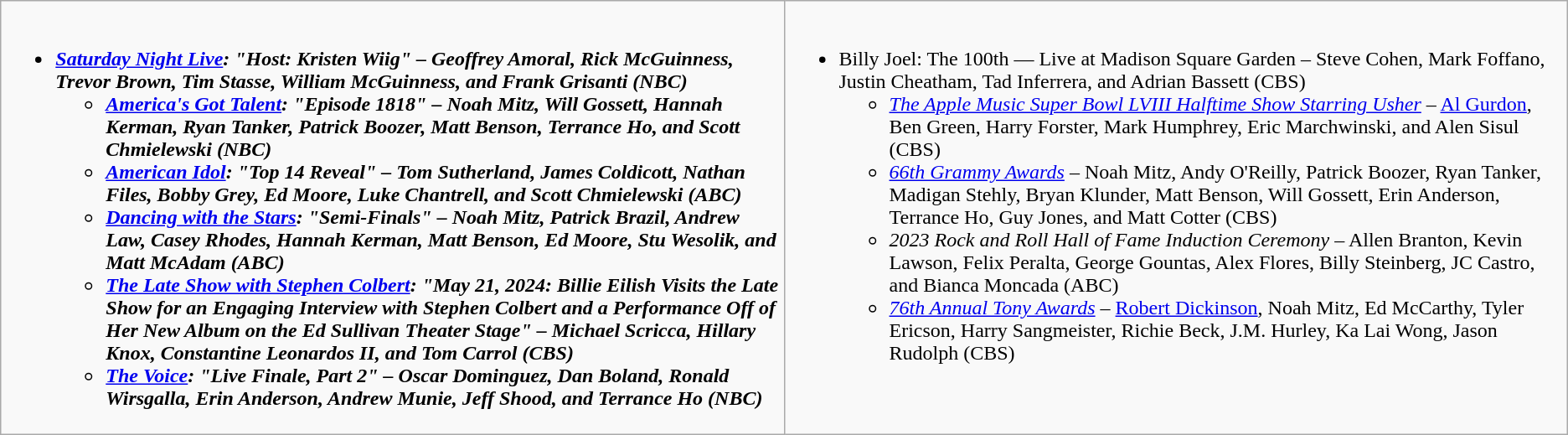<table class="wikitable">
<tr>
<td style="vertical-align:top;" width="50%"><br><ul><li><strong><em><a href='#'>Saturday Night Live</a><em>: "Host: Kristen Wiig" – Geoffrey Amoral, Rick McGuinness, Trevor Brown, Tim Stasse, William McGuinness, and Frank Grisanti (NBC)<strong><ul><li></em><a href='#'>America's Got Talent</a><em>: "Episode 1818" – Noah Mitz, Will Gossett, Hannah Kerman, Ryan Tanker, Patrick Boozer, Matt Benson, Terrance Ho, and Scott Chmielewski (NBC)</li><li></em><a href='#'>American Idol</a><em>: "Top 14 Reveal" – Tom Sutherland, James Coldicott, Nathan Files, Bobby Grey, Ed Moore, Luke Chantrell, and Scott Chmielewski (ABC)</li><li></em><a href='#'>Dancing with the Stars</a><em>: "Semi-Finals" – Noah Mitz, Patrick Brazil, Andrew Law, Casey Rhodes, Hannah Kerman, Matt Benson, Ed Moore, Stu Wesolik, and Matt McAdam (ABC)</li><li></em><a href='#'>The Late Show with Stephen Colbert</a><em>: "May 21, 2024: Billie Eilish Visits the Late Show for an Engaging Interview with Stephen Colbert and a Performance Off of Her New Album on the Ed Sullivan Theater Stage" – Michael Scricca, Hillary Knox, Constantine Leonardos II, and Tom Carrol (CBS)</li><li></em><a href='#'>The Voice</a><em>: "Live Finale, Part 2" – Oscar Dominguez, Dan Boland, Ronald Wirsgalla, Erin Anderson, Andrew Munie, Jeff Shood, and Terrance Ho (NBC)</li></ul></li></ul></td>
<td style="vertical-align:top;" width="50%"><br><ul><li></em></strong>Billy Joel: The 100th — Live at Madison Square Garden</em> – Steve Cohen, Mark Foffano, Justin Cheatham, Tad Inferrera, and Adrian Bassett (CBS)</strong><ul><li><em><a href='#'>The Apple Music Super Bowl LVIII Halftime Show Starring Usher</a></em> – <a href='#'>Al Gurdon</a>, Ben Green, Harry Forster, Mark Humphrey, Eric Marchwinski, and Alen Sisul (CBS)</li><li><em><a href='#'>66th Grammy Awards</a></em> – Noah Mitz, Andy O'Reilly, Patrick Boozer, Ryan Tanker, Madigan Stehly, Bryan Klunder, Matt Benson, Will Gossett, Erin Anderson, Terrance Ho, Guy Jones, and Matt Cotter (CBS)</li><li><em>2023 Rock and Roll Hall of Fame Induction Ceremony</em> – Allen Branton, Kevin Lawson, Felix Peralta, George Gountas, Alex Flores, Billy Steinberg, JC Castro, and Bianca Moncada (ABC)</li><li><em><a href='#'>76th Annual Tony Awards</a></em> – <a href='#'>Robert Dickinson</a>, Noah Mitz, Ed McCarthy, Tyler Ericson, Harry Sangmeister, Richie Beck, J.M. Hurley, Ka Lai Wong, Jason Rudolph (CBS)</li></ul></li></ul></td>
</tr>
</table>
